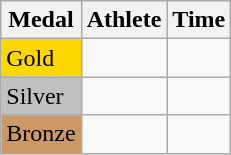<table class="wikitable">
<tr>
<th>Medal</th>
<th>Athlete</th>
<th>Time</th>
</tr>
<tr>
<td bgcolor="gold">Gold</td>
<td></td>
<td></td>
</tr>
<tr>
<td bgcolor="silver">Silver</td>
<td></td>
<td></td>
</tr>
<tr>
<td bgcolor="CC9966">Bronze</td>
<td></td>
<td></td>
</tr>
</table>
